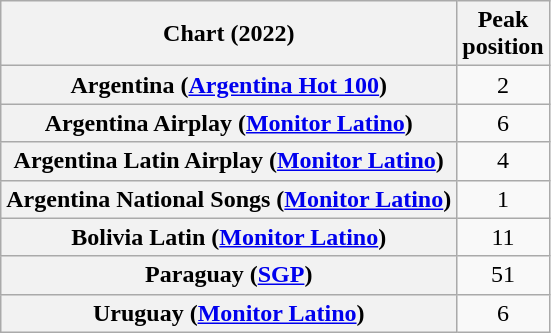<table class="wikitable sortable plainrowheaders" style="text-align:center">
<tr>
<th scope="col">Chart (2022)</th>
<th scope="col">Peak<br>position</th>
</tr>
<tr>
<th scope="row">Argentina (<a href='#'>Argentina Hot 100</a>)</th>
<td>2</td>
</tr>
<tr>
<th scope="row">Argentina Airplay (<a href='#'>Monitor Latino</a>)</th>
<td>6</td>
</tr>
<tr>
<th scope="row">Argentina Latin Airplay (<a href='#'>Monitor Latino</a>)</th>
<td>4</td>
</tr>
<tr>
<th scope="row">Argentina National Songs (<a href='#'>Monitor Latino</a>)</th>
<td>1</td>
</tr>
<tr>
<th scope="row">Bolivia Latin (<a href='#'>Monitor Latino</a>)</th>
<td>11</td>
</tr>
<tr>
<th scope="row">Paraguay (<a href='#'>SGP</a>)</th>
<td>51</td>
</tr>
<tr>
<th scope="row">Uruguay (<a href='#'>Monitor Latino</a>)</th>
<td>6</td>
</tr>
</table>
